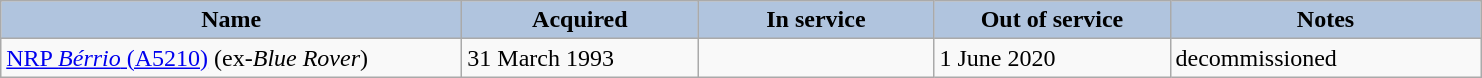<table class="wikitable">
<tr style="vertical-align: top;">
<th scope="col" style="width: 300px; background:#B0C4DE;">Name</th>
<th scope="col" style="width: 150px; background:#B0C4DE;">Acquired</th>
<th scope="col" style="width: 150px; background:#B0C4DE;">In service</th>
<th scope="col" style="width: 150px; background:#B0C4DE;">Out of service</th>
<th scope="col" style="width: 200px; background:#B0C4DE;">Notes</th>
</tr>
<tr>
<td><a href='#'>NRP <em>Bérrio</em> (A5210)</a> (ex-<em>Blue Rover</em>)</td>
<td>31 March 1993</td>
<td></td>
<td>1 June 2020</td>
<td>decommissioned</td>
</tr>
</table>
